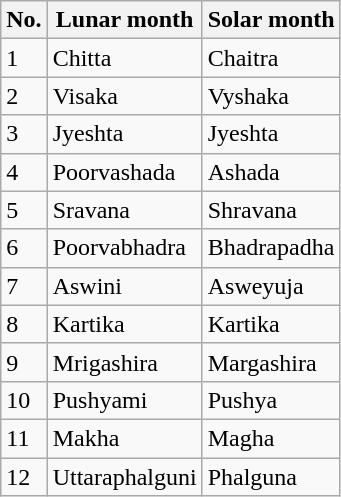<table class="wikitable">
<tr>
<th>No.</th>
<th>Lunar month</th>
<th>Solar month</th>
</tr>
<tr>
<td>1</td>
<td>Chitta</td>
<td>Chaitra</td>
</tr>
<tr>
<td>2</td>
<td>Visaka</td>
<td>Vyshaka</td>
</tr>
<tr>
<td>3</td>
<td>Jyeshta</td>
<td>Jyeshta</td>
</tr>
<tr>
<td>4</td>
<td>Poorvashada</td>
<td>Ashada</td>
</tr>
<tr>
<td>5</td>
<td>Sravana</td>
<td>Shravana</td>
</tr>
<tr>
<td>6</td>
<td>Poorvabhadra</td>
<td>Bhadrapadha</td>
</tr>
<tr>
<td>7</td>
<td>Aswini</td>
<td>Asweyuja</td>
</tr>
<tr>
<td>8</td>
<td>Kartika</td>
<td>Kartika</td>
</tr>
<tr>
<td>9</td>
<td>Mrigashira</td>
<td>Margashira</td>
</tr>
<tr>
<td>10</td>
<td>Pushyami</td>
<td>Pushya</td>
</tr>
<tr>
<td>11</td>
<td>Makha</td>
<td>Magha</td>
</tr>
<tr>
<td>12</td>
<td>Uttaraphalguni</td>
<td>Phalguna</td>
</tr>
</table>
